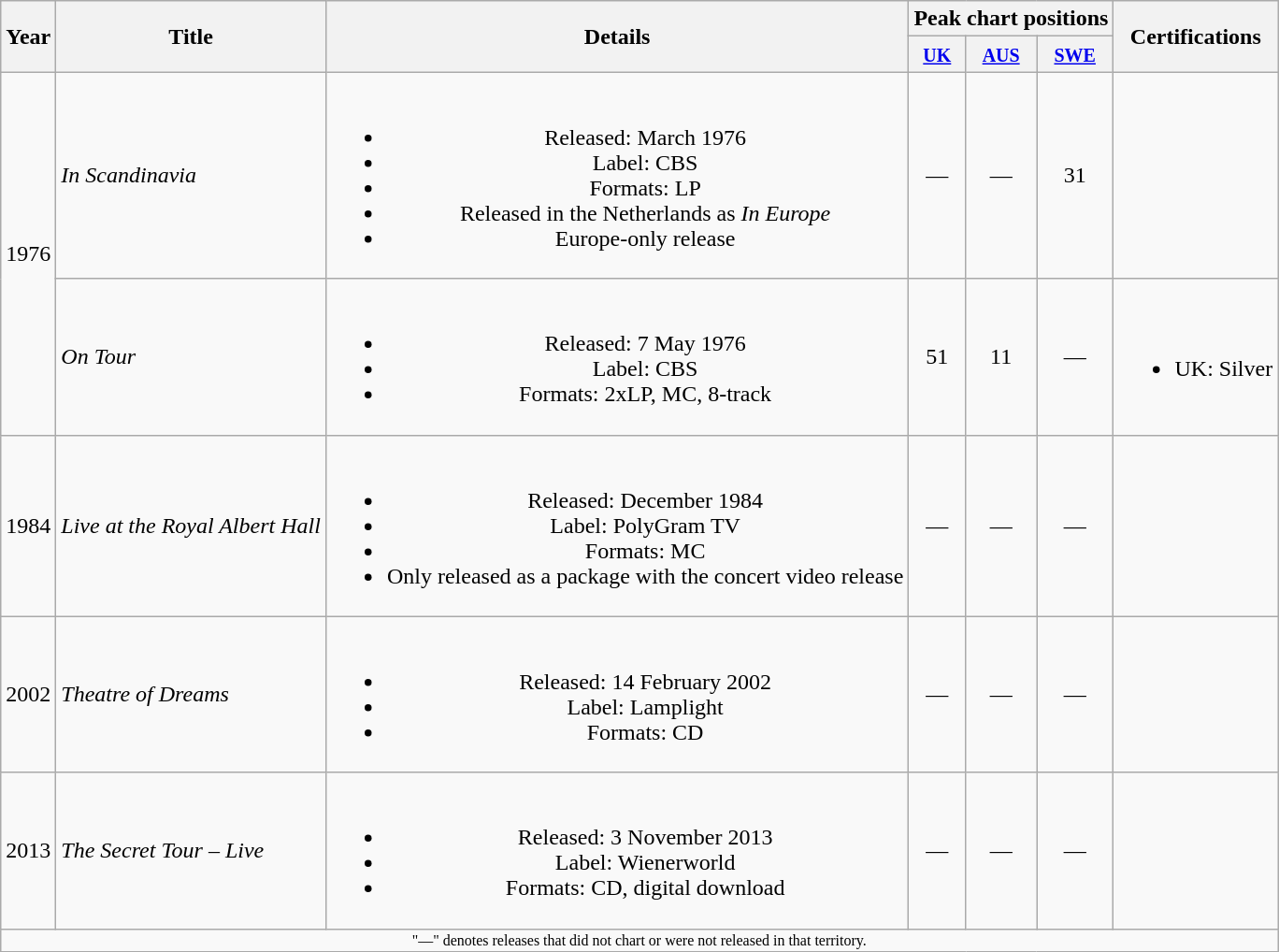<table class="wikitable" style="text-align:center">
<tr>
<th rowspan="2">Year</th>
<th rowspan="2">Title</th>
<th rowspan="2">Details</th>
<th colspan="3">Peak chart positions</th>
<th rowspan="2">Certifications</th>
</tr>
<tr>
<th><small><a href='#'>UK</a></small><br></th>
<th><small><a href='#'>AUS</a></small><br></th>
<th><small><a href='#'>SWE</a></small><br></th>
</tr>
<tr>
<td rowspan="2">1976</td>
<td align="left"><em>In Scandinavia</em></td>
<td><br><ul><li>Released: March 1976</li><li>Label: CBS</li><li>Formats: LP</li><li>Released in the Netherlands as <em>In Europe</em></li><li>Europe-only release</li></ul></td>
<td>—</td>
<td>—</td>
<td>31</td>
<td></td>
</tr>
<tr>
<td align="left"><em>On Tour</em></td>
<td><br><ul><li>Released: 7 May 1976</li><li>Label: CBS</li><li>Formats: 2xLP, MC, 8-track</li></ul></td>
<td>51</td>
<td>11</td>
<td>—</td>
<td><br><ul><li>UK: Silver</li></ul></td>
</tr>
<tr>
<td>1984</td>
<td align="left"><em>Live at the Royal Albert Hall</em></td>
<td><br><ul><li>Released: December 1984</li><li>Label: PolyGram TV</li><li>Formats: MC</li><li>Only released as a package with the concert video release</li></ul></td>
<td>—</td>
<td>—</td>
<td>—</td>
<td></td>
</tr>
<tr>
<td>2002</td>
<td align="left"><em>Theatre of Dreams</em></td>
<td><br><ul><li>Released: 14 February 2002</li><li>Label: Lamplight</li><li>Formats: CD</li></ul></td>
<td>—</td>
<td>—</td>
<td>—</td>
<td></td>
</tr>
<tr>
<td>2013</td>
<td align="left"><em>The Secret Tour – Live</em></td>
<td><br><ul><li>Released: 3 November 2013</li><li>Label: Wienerworld</li><li>Formats: CD, digital download</li></ul></td>
<td>—</td>
<td>—</td>
<td>—</td>
<td></td>
</tr>
<tr>
<td colspan="7" style="font-size:8pt">"—" denotes releases that did not chart or were not released in that territory.</td>
</tr>
</table>
